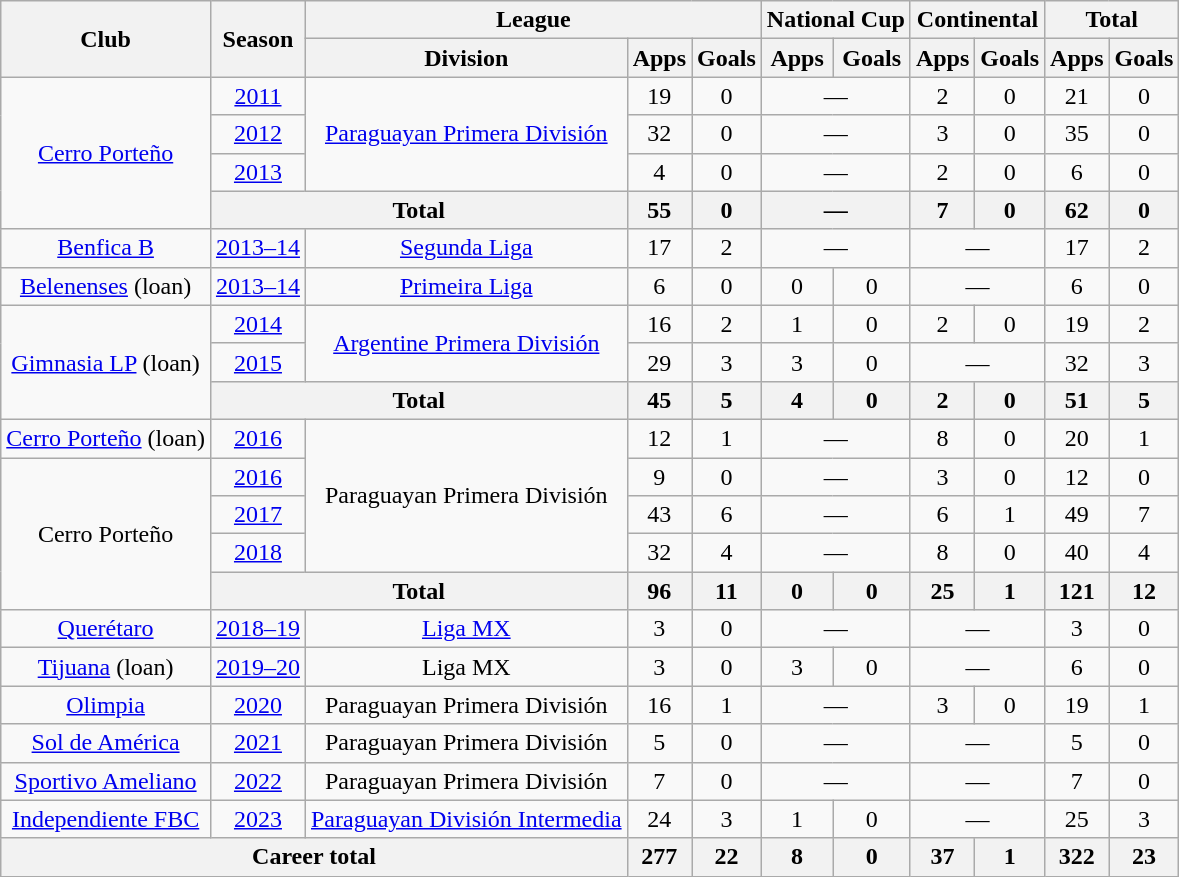<table class="wikitable" style="text-align: center;">
<tr>
<th rowspan="2">Club</th>
<th rowspan="2">Season</th>
<th colspan="3">League</th>
<th colspan="2">National Cup</th>
<th colspan="2">Continental</th>
<th colspan="2">Total</th>
</tr>
<tr>
<th>Division</th>
<th>Apps</th>
<th>Goals</th>
<th>Apps</th>
<th>Goals</th>
<th>Apps</th>
<th>Goals</th>
<th>Apps</th>
<th>Goals</th>
</tr>
<tr>
<td rowspan="4" valign="center"><a href='#'>Cerro Porteño</a></td>
<td><a href='#'>2011</a></td>
<td rowspan="3"><a href='#'>Paraguayan Primera División</a></td>
<td>19</td>
<td>0</td>
<td colspan="2">—</td>
<td>2</td>
<td>0</td>
<td>21</td>
<td>0</td>
</tr>
<tr>
<td><a href='#'>2012</a></td>
<td>32</td>
<td>0</td>
<td colspan="2">—</td>
<td>3</td>
<td>0</td>
<td>35</td>
<td>0</td>
</tr>
<tr>
<td><a href='#'>2013</a></td>
<td>4</td>
<td>0</td>
<td colspan="2">—</td>
<td>2</td>
<td>0</td>
<td>6</td>
<td>0</td>
</tr>
<tr>
<th colspan="2">Total</th>
<th>55</th>
<th>0</th>
<th colspan="2">—</th>
<th>7</th>
<th>0</th>
<th>62</th>
<th>0</th>
</tr>
<tr>
<td rowspan="1" valign="center"><a href='#'>Benfica B</a></td>
<td><a href='#'>2013–14</a></td>
<td><a href='#'>Segunda Liga</a></td>
<td>17</td>
<td>2</td>
<td colspan="2">—</td>
<td colspan="2">—</td>
<td>17</td>
<td>2</td>
</tr>
<tr>
<td rowspan="1" valign="center"><a href='#'>Belenenses</a> (loan)</td>
<td><a href='#'>2013–14</a></td>
<td><a href='#'>Primeira Liga</a></td>
<td>6</td>
<td>0</td>
<td>0</td>
<td>0</td>
<td colspan="2">—</td>
<td>6</td>
<td>0</td>
</tr>
<tr>
<td rowspan="3" valign="center"><a href='#'>Gimnasia LP</a> (loan)</td>
<td><a href='#'>2014</a></td>
<td rowspan="2"><a href='#'>Argentine Primera División</a></td>
<td>16</td>
<td>2</td>
<td>1</td>
<td>0</td>
<td>2</td>
<td>0</td>
<td>19</td>
<td>2</td>
</tr>
<tr>
<td><a href='#'>2015</a></td>
<td>29</td>
<td>3</td>
<td>3</td>
<td>0</td>
<td colspan="2">—</td>
<td>32</td>
<td>3</td>
</tr>
<tr>
<th colspan="2">Total</th>
<th>45</th>
<th>5</th>
<th>4</th>
<th>0</th>
<th>2</th>
<th>0</th>
<th>51</th>
<th>5</th>
</tr>
<tr>
<td rowspan="1" valign="center"><a href='#'>Cerro Porteño</a> (loan)</td>
<td><a href='#'>2016</a></td>
<td rowspan="4">Paraguayan Primera División</td>
<td>12</td>
<td>1</td>
<td colspan="2">—</td>
<td>8</td>
<td>0</td>
<td>20</td>
<td>1</td>
</tr>
<tr>
<td rowspan="4">Cerro Porteño</td>
<td><a href='#'>2016</a></td>
<td>9</td>
<td>0</td>
<td colspan="2">—</td>
<td>3</td>
<td>0</td>
<td>12</td>
<td>0</td>
</tr>
<tr>
<td><a href='#'>2017</a></td>
<td>43</td>
<td>6</td>
<td colspan="2">—</td>
<td>6</td>
<td>1</td>
<td>49</td>
<td>7</td>
</tr>
<tr>
<td><a href='#'>2018</a></td>
<td>32</td>
<td>4</td>
<td colspan="2">—</td>
<td>8</td>
<td>0</td>
<td>40</td>
<td>4</td>
</tr>
<tr>
<th colspan="2">Total</th>
<th>96</th>
<th>11</th>
<th>0</th>
<th>0</th>
<th>25</th>
<th>1</th>
<th>121</th>
<th>12</th>
</tr>
<tr>
<td><a href='#'>Querétaro</a></td>
<td><a href='#'>2018–19</a></td>
<td><a href='#'>Liga MX</a></td>
<td>3</td>
<td>0</td>
<td colspan="2">—</td>
<td colspan="2">—</td>
<td>3</td>
<td>0</td>
</tr>
<tr>
<td><a href='#'>Tijuana</a> (loan)</td>
<td><a href='#'>2019–20</a></td>
<td>Liga MX</td>
<td>3</td>
<td>0</td>
<td>3</td>
<td>0</td>
<td colspan="2">—</td>
<td>6</td>
<td>0</td>
</tr>
<tr>
<td><a href='#'>Olimpia</a></td>
<td><a href='#'>2020</a></td>
<td>Paraguayan Primera División</td>
<td>16</td>
<td>1</td>
<td colspan="2">—</td>
<td>3</td>
<td>0</td>
<td>19</td>
<td>1</td>
</tr>
<tr>
<td><a href='#'>Sol de América</a></td>
<td><a href='#'>2021</a></td>
<td>Paraguayan Primera División</td>
<td>5</td>
<td>0</td>
<td colspan="2">—</td>
<td colspan="2">—</td>
<td>5</td>
<td>0</td>
</tr>
<tr>
<td><a href='#'>Sportivo Ameliano</a></td>
<td><a href='#'>2022</a></td>
<td>Paraguayan Primera División</td>
<td>7</td>
<td>0</td>
<td colspan="2">—</td>
<td colspan="2">—</td>
<td>7</td>
<td>0</td>
</tr>
<tr>
<td><a href='#'>Independiente FBC</a></td>
<td><a href='#'>2023</a></td>
<td><a href='#'>Paraguayan División Intermedia</a></td>
<td>24</td>
<td>3</td>
<td>1</td>
<td>0</td>
<td colspan="2">—</td>
<td>25</td>
<td>3</td>
</tr>
<tr>
<th colspan="3">Career total</th>
<th>277</th>
<th>22</th>
<th>8</th>
<th>0</th>
<th>37</th>
<th>1</th>
<th>322</th>
<th>23</th>
</tr>
</table>
